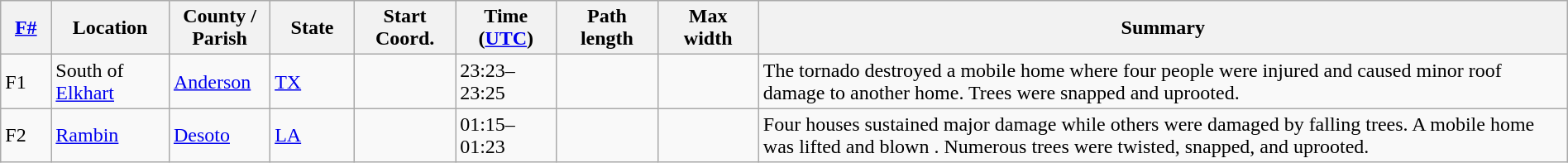<table class="wikitable sortable" style="width:100%;">
<tr>
<th scope="col"  style="width:3%; text-align:center;"><a href='#'>F#</a></th>
<th scope="col"  style="width:7%; text-align:center;" class="unsortable">Location</th>
<th scope="col"  style="width:6%; text-align:center;" class="unsortable">County / Parish</th>
<th scope="col"  style="width:5%; text-align:center;">State</th>
<th scope="col"  style="width:6%; text-align:center;">Start Coord.</th>
<th scope="col"  style="width:6%; text-align:center;">Time (<a href='#'>UTC</a>)</th>
<th scope="col"  style="width:6%; text-align:center;">Path length</th>
<th scope="col"  style="width:6%; text-align:center;">Max width</th>
<th scope="col" class="unsortable" style="width:48%; text-align:center;">Summary</th>
</tr>
<tr>
<td bgcolor=>F1</td>
<td>South of <a href='#'>Elkhart</a></td>
<td><a href='#'>Anderson</a></td>
<td><a href='#'>TX</a></td>
<td></td>
<td>23:23–23:25</td>
<td></td>
<td></td>
<td>The tornado destroyed a mobile home where four people were injured and caused minor roof damage to another home. Trees were snapped and uprooted.</td>
</tr>
<tr>
<td bgcolor=>F2</td>
<td><a href='#'>Rambin</a></td>
<td><a href='#'>Desoto</a></td>
<td><a href='#'>LA</a></td>
<td></td>
<td>01:15–01:23</td>
<td></td>
<td></td>
<td>Four houses sustained major damage while others were damaged by falling trees. A mobile home was lifted and blown . Numerous trees were twisted, snapped, and uprooted.</td>
</tr>
</table>
